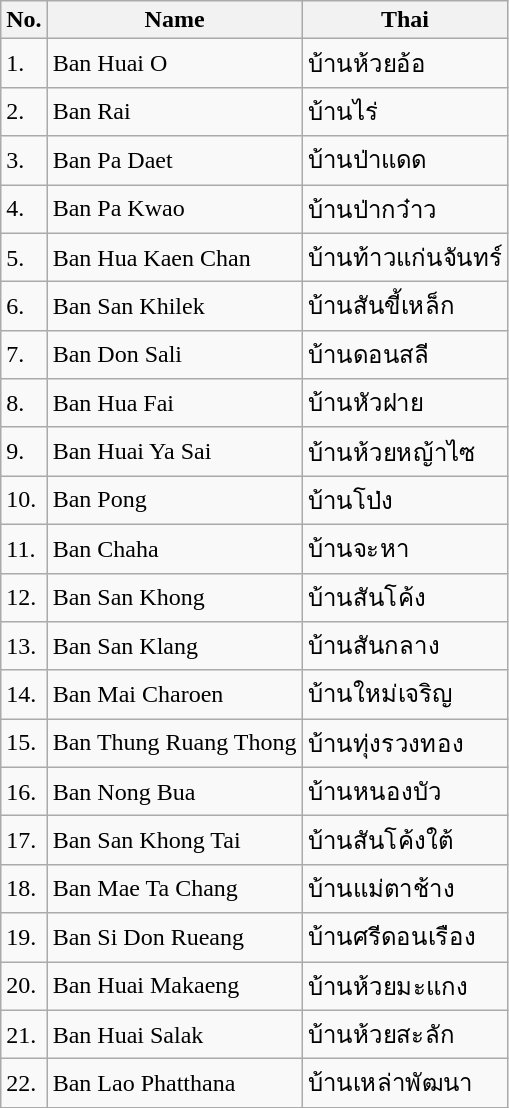<table class="wikitable sortable">
<tr>
<th>No.</th>
<th>Name</th>
<th>Thai</th>
</tr>
<tr>
<td>1.</td>
<td>Ban Huai O</td>
<td>บ้านห้วยอ้อ</td>
</tr>
<tr>
<td>2.</td>
<td>Ban Rai</td>
<td>บ้านไร่</td>
</tr>
<tr>
<td>3.</td>
<td>Ban Pa Daet</td>
<td>บ้านป่าแดด</td>
</tr>
<tr>
<td>4.</td>
<td>Ban Pa Kwao</td>
<td>บ้านป่ากว๋าว</td>
</tr>
<tr>
<td>5.</td>
<td>Ban Hua Kaen Chan</td>
<td>บ้านท้าวแก่นจันทร์</td>
</tr>
<tr>
<td>6.</td>
<td>Ban San Khilek</td>
<td>บ้านสันขี้เหล็ก</td>
</tr>
<tr>
<td>7.</td>
<td>Ban Don Sali</td>
<td>บ้านดอนสลี</td>
</tr>
<tr>
<td>8.</td>
<td>Ban Hua Fai</td>
<td>บ้านหัวฝาย</td>
</tr>
<tr>
<td>9.</td>
<td>Ban Huai Ya Sai</td>
<td>บ้านห้วยหญ้าไซ</td>
</tr>
<tr>
<td>10.</td>
<td>Ban Pong</td>
<td>บ้านโป่ง</td>
</tr>
<tr>
<td>11.</td>
<td>Ban Chaha</td>
<td>บ้านจะหา</td>
</tr>
<tr>
<td>12.</td>
<td>Ban San Khong</td>
<td>บ้านสันโค้ง</td>
</tr>
<tr>
<td>13.</td>
<td>Ban San Klang</td>
<td>บ้านสันกลาง</td>
</tr>
<tr>
<td>14.</td>
<td>Ban Mai Charoen</td>
<td>บ้านใหม่เจริญ</td>
</tr>
<tr>
<td>15.</td>
<td>Ban Thung Ruang Thong</td>
<td>บ้านทุ่งรวงทอง</td>
</tr>
<tr>
<td>16.</td>
<td>Ban Nong Bua</td>
<td>บ้านหนองบัว</td>
</tr>
<tr>
<td>17.</td>
<td>Ban San Khong Tai</td>
<td>บ้านสันโค้งใต้</td>
</tr>
<tr>
<td>18.</td>
<td>Ban Mae Ta Chang</td>
<td>บ้านแม่ตาช้าง</td>
</tr>
<tr>
<td>19.</td>
<td>Ban Si Don Rueang</td>
<td>บ้านศรีดอนเรือง</td>
</tr>
<tr>
<td>20.</td>
<td>Ban Huai Makaeng</td>
<td>บ้านห้วยมะแกง</td>
</tr>
<tr>
<td>21.</td>
<td>Ban Huai Salak</td>
<td>บ้านห้วยสะลัก</td>
</tr>
<tr>
<td>22.</td>
<td>Ban Lao Phatthana</td>
<td>บ้านเหล่าพัฒนา</td>
</tr>
</table>
